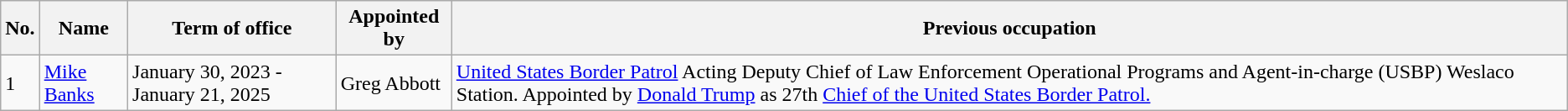<table class="wikitable sortable">
<tr>
<th>No.</th>
<th>Name</th>
<th>Term of office</th>
<th>Appointed by</th>
<th>Previous occupation</th>
</tr>
<tr>
<td>1</td>
<td><a href='#'>Mike Banks</a></td>
<td>January 30, 2023 -January 21, 2025</td>
<td>Greg Abbott</td>
<td><a href='#'>United States Border Patrol</a> Acting Deputy Chief of Law Enforcement Operational Programs and Agent-in-charge (USBP) Weslaco Station. Appointed by <a href='#'>Donald Trump</a> as 27th <a href='#'>Chief of the United States Border Patrol.</a></td>
</tr>
</table>
